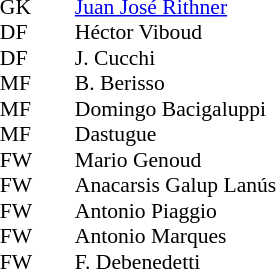<table style="font-size:90%; margin:0.2em auto;" cellspacing="0" cellpadding="0">
<tr>
<th width="25"></th>
<th width="25"></th>
</tr>
<tr>
<td>GK</td>
<td></td>
<td> <a href='#'>Juan José Rithner</a></td>
</tr>
<tr>
<td>DF</td>
<td></td>
<td> Héctor Viboud</td>
</tr>
<tr>
<td>DF</td>
<td></td>
<td> J. Cucchi</td>
</tr>
<tr>
<td>MF</td>
<td></td>
<td> B. Berisso</td>
</tr>
<tr>
<td>MF</td>
<td></td>
<td> Domingo Bacigaluppi</td>
</tr>
<tr>
<td>MF</td>
<td></td>
<td> Dastugue</td>
</tr>
<tr>
<td>FW</td>
<td></td>
<td> Mario Genoud</td>
</tr>
<tr>
<td>FW</td>
<td></td>
<td> Anacarsis Galup Lanús</td>
</tr>
<tr>
<td>FW</td>
<td></td>
<td> Antonio Piaggio</td>
</tr>
<tr>
<td>FW</td>
<td></td>
<td> Antonio Marques</td>
</tr>
<tr>
<td>FW</td>
<td></td>
<td> F. Debenedetti</td>
</tr>
</table>
